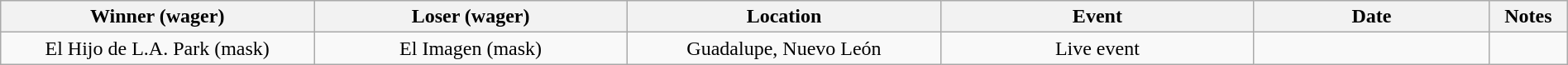<table class="wikitable sortable" width=100%  style="text-align: center">
<tr>
<th width=20% scope="col">Winner (wager)</th>
<th width=20% scope="col">Loser (wager)</th>
<th width=20% scope="col">Location</th>
<th width=20% scope="col">Event</th>
<th width=15% scope="col">Date</th>
<th class="unsortable" width=5% scope="col">Notes</th>
</tr>
<tr>
<td>El Hijo de L.A. Park (mask)</td>
<td>El Imagen (mask)</td>
<td>Guadalupe, Nuevo León</td>
<td>Live event</td>
<td></td>
<td></td>
</tr>
</table>
